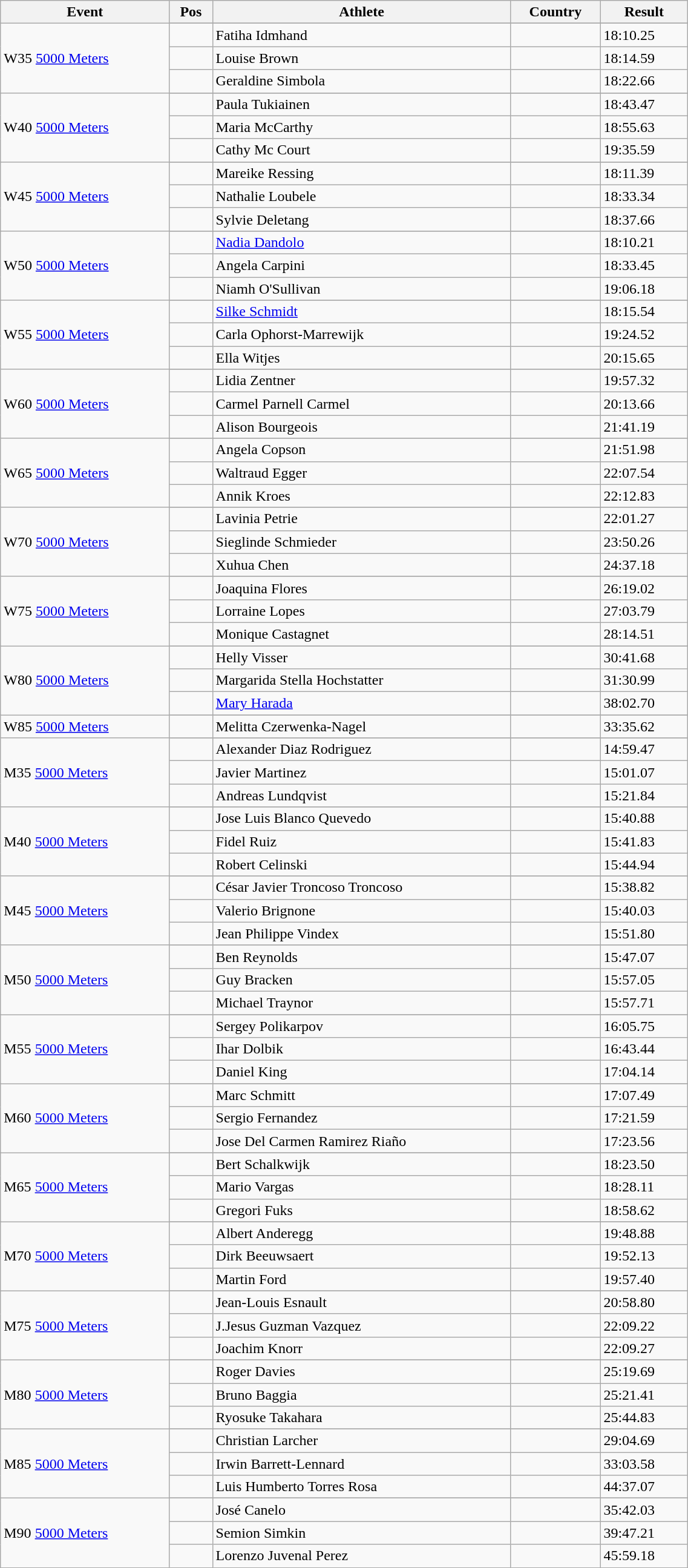<table class="wikitable" style="width:60%;">
<tr>
<th>Event</th>
<th>Pos</th>
<th>Athlete</th>
<th>Country</th>
<th>Result</th>
</tr>
<tr>
<td rowspan='4'>W35 <a href='#'>5000 Meters</a></td>
</tr>
<tr>
<td align=center></td>
<td align=left>Fatiha Idmhand</td>
<td align=left></td>
<td>18:10.25</td>
</tr>
<tr>
<td align=center></td>
<td align=left>Louise Brown</td>
<td align=left></td>
<td>18:14.59</td>
</tr>
<tr>
<td align=center></td>
<td align=left>Geraldine Simbola</td>
<td align=left></td>
<td>18:22.66</td>
</tr>
<tr>
<td rowspan='4'>W40 <a href='#'>5000 Meters</a></td>
</tr>
<tr>
<td align=center></td>
<td align=left>Paula Tukiainen</td>
<td align=left></td>
<td>18:43.47</td>
</tr>
<tr>
<td align=center></td>
<td align=left>Maria McCarthy</td>
<td align=left></td>
<td>18:55.63</td>
</tr>
<tr>
<td align=center></td>
<td align=left>Cathy Mc Court</td>
<td align=left></td>
<td>19:35.59</td>
</tr>
<tr>
<td rowspan='4'>W45 <a href='#'>5000 Meters</a></td>
</tr>
<tr>
<td align=center></td>
<td align=left>Mareike Ressing</td>
<td align=left></td>
<td>18:11.39</td>
</tr>
<tr>
<td align=center></td>
<td align=left>Nathalie Loubele</td>
<td align=left></td>
<td>18:33.34</td>
</tr>
<tr>
<td align=center></td>
<td align=left>Sylvie Deletang</td>
<td align=left></td>
<td>18:37.66</td>
</tr>
<tr>
<td rowspan='4'>W50 <a href='#'>5000 Meters</a></td>
</tr>
<tr>
<td align=center></td>
<td align=left><a href='#'>Nadia Dandolo</a></td>
<td align=left></td>
<td>18:10.21</td>
</tr>
<tr>
<td align=center></td>
<td align=left>Angela Carpini</td>
<td align=left></td>
<td>18:33.45</td>
</tr>
<tr>
<td align=center></td>
<td align=left>Niamh O'Sullivan</td>
<td align=left></td>
<td>19:06.18</td>
</tr>
<tr>
<td rowspan='4'>W55 <a href='#'>5000 Meters</a></td>
</tr>
<tr>
<td align=center></td>
<td align=left><a href='#'>Silke Schmidt</a></td>
<td align=left></td>
<td>18:15.54</td>
</tr>
<tr>
<td align=center></td>
<td align=left>Carla Ophorst-Marrewijk</td>
<td align=left></td>
<td>19:24.52</td>
</tr>
<tr>
<td align=center></td>
<td align=left>Ella Witjes</td>
<td align=left></td>
<td>20:15.65</td>
</tr>
<tr>
<td rowspan='4'>W60 <a href='#'>5000 Meters</a></td>
</tr>
<tr>
<td align=center></td>
<td align=left>Lidia Zentner</td>
<td align=left></td>
<td>19:57.32</td>
</tr>
<tr>
<td align=center></td>
<td align=left>Carmel Parnell Carmel</td>
<td align=left></td>
<td>20:13.66</td>
</tr>
<tr>
<td align=center></td>
<td align=left>Alison Bourgeois</td>
<td align=left></td>
<td>21:41.19</td>
</tr>
<tr>
<td rowspan='4'>W65 <a href='#'>5000 Meters</a></td>
</tr>
<tr>
<td align=center></td>
<td align=left>Angela Copson</td>
<td align=left></td>
<td>21:51.98</td>
</tr>
<tr>
<td align=center></td>
<td align=left>Waltraud Egger</td>
<td align=left></td>
<td>22:07.54</td>
</tr>
<tr>
<td align=center></td>
<td align=left>Annik Kroes</td>
<td align=left></td>
<td>22:12.83</td>
</tr>
<tr>
<td rowspan='4'>W70 <a href='#'>5000 Meters</a></td>
</tr>
<tr>
<td align=center></td>
<td align=left>Lavinia Petrie</td>
<td align=left></td>
<td>22:01.27</td>
</tr>
<tr>
<td align=center></td>
<td align=left>Sieglinde Schmieder</td>
<td align=left></td>
<td>23:50.26</td>
</tr>
<tr>
<td align=center></td>
<td align=left>Xuhua Chen</td>
<td align=left></td>
<td>24:37.18</td>
</tr>
<tr>
<td rowspan='4'>W75 <a href='#'>5000 Meters</a></td>
</tr>
<tr>
<td align=center></td>
<td align=left>Joaquina Flores</td>
<td align=left></td>
<td>26:19.02</td>
</tr>
<tr>
<td align=center></td>
<td align=left>Lorraine Lopes</td>
<td align=left></td>
<td>27:03.79</td>
</tr>
<tr>
<td align=center></td>
<td align=left>Monique Castagnet</td>
<td align=left></td>
<td>28:14.51</td>
</tr>
<tr>
<td rowspan='4'>W80 <a href='#'>5000 Meters</a></td>
</tr>
<tr>
<td align=center></td>
<td align=left>Helly Visser</td>
<td align=left></td>
<td>30:41.68</td>
</tr>
<tr>
<td align=center></td>
<td align=left>Margarida Stella Hochstatter</td>
<td align=left></td>
<td>31:30.99</td>
</tr>
<tr>
<td align=center></td>
<td align=left><a href='#'>Mary Harada</a></td>
<td align=left></td>
<td>38:02.70</td>
</tr>
<tr>
<td rowspan='2'>W85 <a href='#'>5000 Meters</a></td>
</tr>
<tr>
<td align=center></td>
<td align=left>Melitta Czerwenka-Nagel</td>
<td align=left></td>
<td>33:35.62</td>
</tr>
<tr>
<td rowspan='4'>M35 <a href='#'>5000 Meters</a></td>
</tr>
<tr>
<td align=center></td>
<td align=left>Alexander Diaz Rodriguez</td>
<td align=left></td>
<td>14:59.47</td>
</tr>
<tr>
<td align=center></td>
<td align=left>Javier Martinez</td>
<td align=left></td>
<td>15:01.07</td>
</tr>
<tr>
<td align=center></td>
<td align=left>Andreas Lundqvist</td>
<td align=left></td>
<td>15:21.84</td>
</tr>
<tr>
<td rowspan='4'>M40 <a href='#'>5000 Meters</a></td>
</tr>
<tr>
<td align=center></td>
<td align=left>Jose Luis Blanco Quevedo</td>
<td align=left></td>
<td>15:40.88</td>
</tr>
<tr>
<td align=center></td>
<td align=left>Fidel Ruiz</td>
<td align=left></td>
<td>15:41.83</td>
</tr>
<tr>
<td align=center></td>
<td align=left>Robert Celinski</td>
<td align=left></td>
<td>15:44.94</td>
</tr>
<tr>
<td rowspan='4'>M45 <a href='#'>5000 Meters</a></td>
</tr>
<tr>
<td align=center></td>
<td align=left>César Javier Troncoso Troncoso</td>
<td align=left></td>
<td>15:38.82</td>
</tr>
<tr>
<td align=center></td>
<td align=left>Valerio Brignone</td>
<td align=left></td>
<td>15:40.03</td>
</tr>
<tr>
<td align=center></td>
<td align=left>Jean Philippe Vindex</td>
<td align=left></td>
<td>15:51.80</td>
</tr>
<tr>
<td rowspan='4'>M50 <a href='#'>5000 Meters</a></td>
</tr>
<tr>
<td align=center></td>
<td align=left>Ben Reynolds</td>
<td align=left></td>
<td>15:47.07</td>
</tr>
<tr>
<td align=center></td>
<td align=left>Guy Bracken</td>
<td align=left></td>
<td>15:57.05</td>
</tr>
<tr>
<td align=center></td>
<td align=left>Michael Traynor</td>
<td align=left></td>
<td>15:57.71</td>
</tr>
<tr>
<td rowspan='4'>M55 <a href='#'>5000 Meters</a></td>
</tr>
<tr>
<td align=center></td>
<td align=left>Sergey Polikarpov</td>
<td align=left></td>
<td>16:05.75</td>
</tr>
<tr>
<td align=center></td>
<td align=left>Ihar Dolbik</td>
<td align=left></td>
<td>16:43.44</td>
</tr>
<tr>
<td align=center></td>
<td align=left>Daniel King</td>
<td align=left></td>
<td>17:04.14</td>
</tr>
<tr>
<td rowspan='4'>M60 <a href='#'>5000 Meters</a></td>
</tr>
<tr>
<td align=center></td>
<td align=left>Marc Schmitt</td>
<td align=left></td>
<td>17:07.49</td>
</tr>
<tr>
<td align=center></td>
<td align=left>Sergio Fernandez</td>
<td align=left></td>
<td>17:21.59</td>
</tr>
<tr>
<td align=center></td>
<td align=left>Jose Del Carmen Ramirez Riaño</td>
<td align=left></td>
<td>17:23.56</td>
</tr>
<tr>
<td rowspan='4'>M65 <a href='#'>5000 Meters</a></td>
</tr>
<tr>
<td align=center></td>
<td align=left>Bert Schalkwijk</td>
<td align=left></td>
<td>18:23.50</td>
</tr>
<tr>
<td align=center></td>
<td align=left>Mario Vargas</td>
<td align=left></td>
<td>18:28.11</td>
</tr>
<tr>
<td align=center></td>
<td align=left>Gregori Fuks</td>
<td align=left></td>
<td>18:58.62</td>
</tr>
<tr>
<td rowspan='4'>M70 <a href='#'>5000 Meters</a></td>
</tr>
<tr>
<td align=center></td>
<td align=left>Albert Anderegg</td>
<td align=left></td>
<td>19:48.88</td>
</tr>
<tr>
<td align=center></td>
<td align=left>Dirk Beeuwsaert</td>
<td align=left></td>
<td>19:52.13</td>
</tr>
<tr>
<td align=center></td>
<td align=left>Martin Ford</td>
<td align=left></td>
<td>19:57.40</td>
</tr>
<tr>
<td rowspan='4'>M75 <a href='#'>5000 Meters</a></td>
</tr>
<tr>
<td align=center></td>
<td align=left>Jean-Louis Esnault</td>
<td align=left></td>
<td>20:58.80</td>
</tr>
<tr>
<td align=center></td>
<td align=left>J.Jesus Guzman Vazquez</td>
<td align=left></td>
<td>22:09.22</td>
</tr>
<tr>
<td align=center></td>
<td align=left>Joachim Knorr</td>
<td align=left></td>
<td>22:09.27</td>
</tr>
<tr>
<td rowspan='4'>M80 <a href='#'>5000 Meters</a></td>
</tr>
<tr>
<td align=center></td>
<td align=left>Roger Davies</td>
<td align=left></td>
<td>25:19.69</td>
</tr>
<tr>
<td align=center></td>
<td align=left>Bruno Baggia</td>
<td align=left></td>
<td>25:21.41</td>
</tr>
<tr>
<td align=center></td>
<td align=left>Ryosuke Takahara</td>
<td align=left></td>
<td>25:44.83</td>
</tr>
<tr>
<td rowspan='4'>M85 <a href='#'>5000 Meters</a></td>
</tr>
<tr>
<td align=center></td>
<td align=left>Christian Larcher</td>
<td align=left></td>
<td>29:04.69</td>
</tr>
<tr>
<td align=center></td>
<td align=left>Irwin Barrett-Lennard</td>
<td align=left></td>
<td>33:03.58</td>
</tr>
<tr>
<td align=center></td>
<td align=left>Luis Humberto Torres Rosa</td>
<td align=left></td>
<td>44:37.07</td>
</tr>
<tr>
<td rowspan='4'>M90 <a href='#'>5000 Meters</a></td>
</tr>
<tr>
<td align=center></td>
<td align=left>José Canelo</td>
<td align=left></td>
<td>35:42.03</td>
</tr>
<tr>
<td align=center></td>
<td align=left>Semion Simkin</td>
<td align=left></td>
<td>39:47.21</td>
</tr>
<tr>
<td align=center></td>
<td align=left>Lorenzo Juvenal Perez</td>
<td align=left></td>
<td>45:59.18</td>
</tr>
</table>
